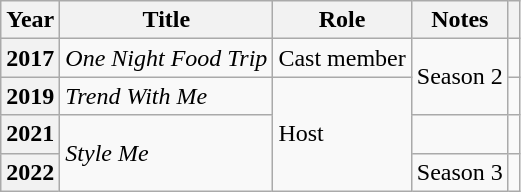<table class="wikitable plainrowheaders sortable">
<tr>
<th scope="col">Year</th>
<th scope="col">Title</th>
<th scope="col">Role</th>
<th scope="col">Notes</th>
<th scope="col" class="unsortable"></th>
</tr>
<tr>
<th scope="row">2017</th>
<td><em>One Night Food Trip </em></td>
<td>Cast member</td>
<td rowspan="2">Season 2</td>
<td style="text-align:center"></td>
</tr>
<tr>
<th scope="row">2019</th>
<td><em>Trend With Me</em></td>
<td rowspan="3">Host</td>
<td style="text-align:center"></td>
</tr>
<tr>
<th scope="row">2021</th>
<td rowspan="2"><em>Style Me</em></td>
<td></td>
<td style="text-align:center"></td>
</tr>
<tr>
<th scope="row">2022</th>
<td>Season 3</td>
<td style="text-align:center"></td>
</tr>
</table>
